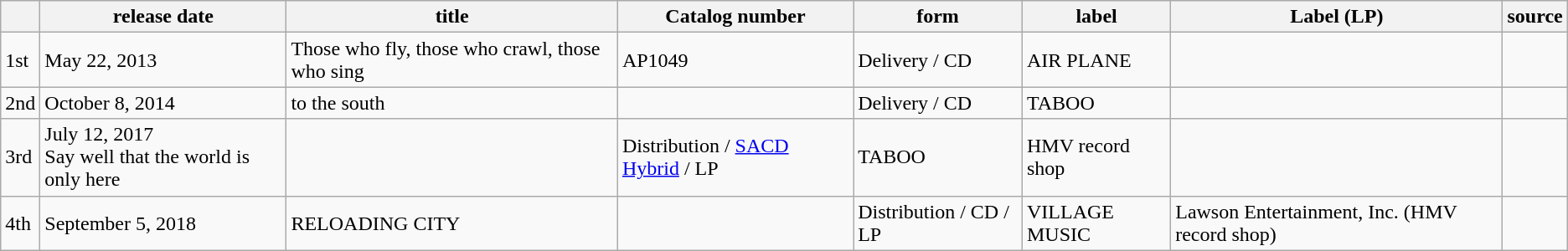<table class="wikitable">
<tr>
<th></th>
<th>release date</th>
<th>title</th>
<th>Catalog number</th>
<th>form</th>
<th>label</th>
<th>Label (LP)</th>
<th>source</th>
</tr>
<tr>
<td>1st</td>
<td>May 22, 2013</td>
<td>Those who fly, those who crawl, those who sing</td>
<td>AP1049</td>
<td>Delivery / CD</td>
<td>AIR PLANE</td>
<td></td>
<td></td>
</tr>
<tr>
<td>2nd</td>
<td>October 8, 2014</td>
<td>to the south</td>
<td></td>
<td>Delivery / CD</td>
<td>TABOO</td>
<td></td>
<td></td>
</tr>
<tr>
<td>3rd</td>
<td>July 12, 2017<br>Say well that the world is only here</td>
<td></td>
<td>Distribution / <a href='#'>SACD Hybrid</a> / LP</td>
<td>TABOO</td>
<td>HMV record shop</td>
<td></td>
</tr>
<tr>
<td>4th</td>
<td>September 5, 2018</td>
<td>RELOADING CITY</td>
<td></td>
<td>Distribution / CD / LP</td>
<td>VILLAGE MUSIC</td>
<td>Lawson Entertainment, Inc. (HMV record shop)</td>
<td></td>
</tr>
</table>
